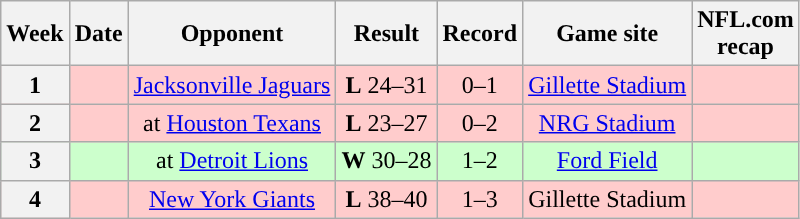<table class="wikitable" style="text-align:center">
<tr>
<th>Week</th>
<th>Date</th>
<th>Opponent</th>
<th>Result</th>
<th>Record</th>
<th>Game site</th>
<th>NFL.com<br>recap</th>
</tr>
<tr style="background:#fcc">
<th>1</th>
<td></td>
<td><a href='#'>Jacksonville Jaguars</a></td>
<td><strong>L</strong> 24–31</td>
<td>0–1</td>
<td><a href='#'>Gillette Stadium</a></td>
<td></td>
</tr>
<tr style="background:#fcc">
<th>2</th>
<td></td>
<td>at <a href='#'>Houston Texans</a></td>
<td><strong>L</strong> 23–27</td>
<td>0–2</td>
<td><a href='#'>NRG Stadium</a></td>
<td></td>
</tr>
<tr style="background:#cfc">
<th>3</th>
<td></td>
<td>at <a href='#'>Detroit Lions</a></td>
<td><strong>W</strong> 30–28</td>
<td>1–2</td>
<td><a href='#'>Ford Field</a></td>
<td></td>
</tr>
<tr style="background:#fcc">
<th>4</th>
<td></td>
<td><a href='#'>New York Giants</a></td>
<td><strong>L</strong> 38–40</td>
<td>1–3</td>
<td>Gillette Stadium</td>
<td></td>
</tr>
</table>
